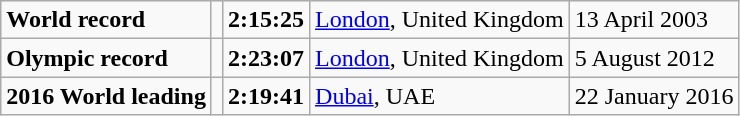<table class="wikitable">
<tr>
<td><strong>World record</strong></td>
<td></td>
<td><strong>2:15:25</strong></td>
<td><a href='#'>London</a>, United Kingdom</td>
<td>13 April 2003</td>
</tr>
<tr>
<td><strong>Olympic record</strong></td>
<td></td>
<td><strong>2:23:07</strong></td>
<td><a href='#'>London</a>, United Kingdom</td>
<td>5 August 2012</td>
</tr>
<tr>
<td><strong>2016 World leading</strong></td>
<td></td>
<td><strong>2:19:41</strong></td>
<td><a href='#'>Dubai</a>, UAE</td>
<td>22 January 2016</td>
</tr>
</table>
